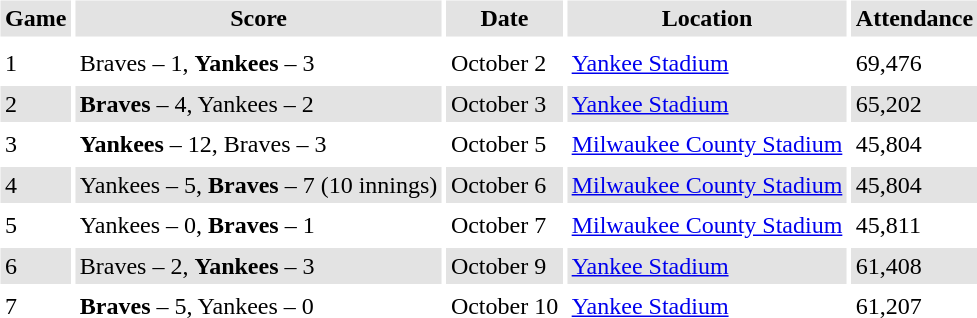<table border="0" cellspacing="3" cellpadding="3">
<tr style="background: #e3e3e3;">
<th>Game</th>
<th>Score</th>
<th>Date</th>
<th>Location</th>
<th>Attendance</th>
</tr>
<tr style="background: #e3e3e3;">
</tr>
<tr>
<td>1</td>
<td>Braves – 1, <strong>Yankees</strong> – 3</td>
<td>October 2</td>
<td><a href='#'>Yankee Stadium</a></td>
<td>69,476</td>
</tr>
<tr style="background: #e3e3e3;">
<td>2</td>
<td><strong>Braves</strong> – 4, Yankees – 2</td>
<td>October 3</td>
<td><a href='#'>Yankee Stadium</a></td>
<td>65,202</td>
</tr>
<tr>
<td>3</td>
<td><strong>Yankees</strong> – 12, Braves – 3</td>
<td>October 5</td>
<td><a href='#'>Milwaukee County Stadium</a></td>
<td>45,804</td>
</tr>
<tr style="background: #e3e3e3;">
<td>4</td>
<td>Yankees – 5, <strong>Braves</strong> – 7 (10 innings)</td>
<td>October 6</td>
<td><a href='#'>Milwaukee County Stadium</a></td>
<td>45,804</td>
</tr>
<tr>
<td>5</td>
<td>Yankees – 0, <strong>Braves</strong> – 1</td>
<td>October 7</td>
<td><a href='#'>Milwaukee County Stadium</a></td>
<td>45,811</td>
</tr>
<tr style="background: #e3e3e3;">
<td>6</td>
<td>Braves – 2, <strong>Yankees</strong> – 3</td>
<td>October 9</td>
<td><a href='#'>Yankee Stadium</a></td>
<td>61,408</td>
</tr>
<tr>
<td>7</td>
<td><strong>Braves</strong> – 5, Yankees – 0</td>
<td>October 10</td>
<td><a href='#'>Yankee Stadium</a></td>
<td>61,207</td>
</tr>
<tr style="background: #e3e3e3;">
</tr>
</table>
